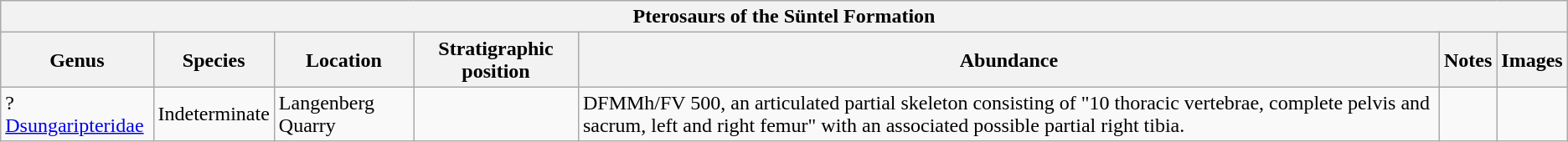<table class="wikitable sortable">
<tr>
<th colspan="7" align="center"><strong>Pterosaurs of the Süntel Formation</strong></th>
</tr>
<tr>
<th>Genus</th>
<th>Species</th>
<th>Location</th>
<th>Stratigraphic position</th>
<th>Abundance</th>
<th>Notes</th>
<th>Images</th>
</tr>
<tr>
<td>?<a href='#'>Dsungaripteridae</a></td>
<td>Indeterminate</td>
<td>Langenberg Quarry</td>
<td></td>
<td>DFMMh/FV 500, an articulated partial skeleton consisting of  "10 thoracic vertebrae, complete pelvis and sacrum, left and right femur" with an associated possible partial right tibia.</td>
<td></td>
<td></td>
</tr>
</table>
